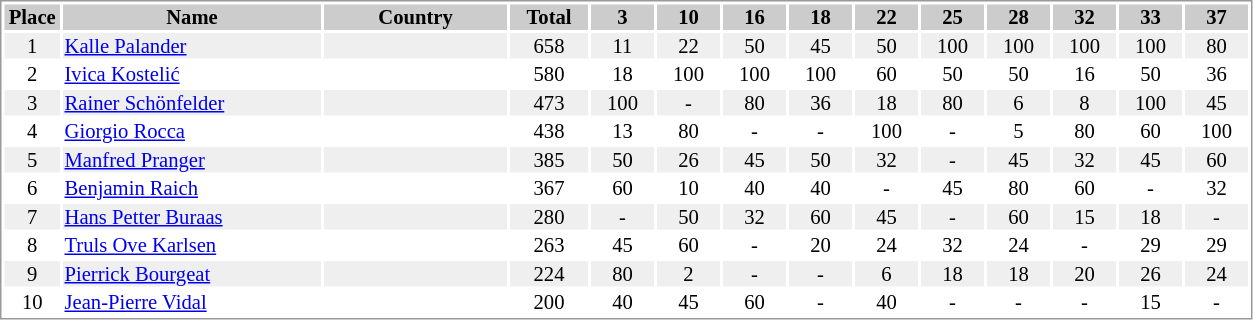<table border="0" style="border: 1px solid #999; background-color:#FFFFFF; text-align:center; font-size:86%; line-height:15px;">
<tr align="center" bgcolor="#CCCCCC">
<th width=35>Place</th>
<th width=170>Name</th>
<th width=120>Country</th>
<th width=50>Total</th>
<th width=40>3</th>
<th width=40>10</th>
<th width=40>16</th>
<th width=40>18</th>
<th width=40>22</th>
<th width=40>25</th>
<th width=40>28</th>
<th width=40>32</th>
<th width=40>33</th>
<th width=40>37</th>
</tr>
<tr bgcolor="#EFEFEF">
<td>1</td>
<td align="left"><a href='#'>Kalle Palander</a></td>
<td align="left"></td>
<td>658</td>
<td>11</td>
<td>22</td>
<td>50</td>
<td>45</td>
<td>50</td>
<td>100</td>
<td>100</td>
<td>100</td>
<td>100</td>
<td>80</td>
</tr>
<tr>
<td>2</td>
<td align="left"><a href='#'>Ivica Kostelić</a></td>
<td align="left"></td>
<td>580</td>
<td>18</td>
<td>100</td>
<td>100</td>
<td>100</td>
<td>60</td>
<td>50</td>
<td>50</td>
<td>16</td>
<td>50</td>
<td>36</td>
</tr>
<tr bgcolor="#EFEFEF">
<td>3</td>
<td align="left"><a href='#'>Rainer Schönfelder</a></td>
<td align="left"></td>
<td>473</td>
<td>100</td>
<td>-</td>
<td>80</td>
<td>36</td>
<td>18</td>
<td>80</td>
<td>6</td>
<td>8</td>
<td>100</td>
<td>45</td>
</tr>
<tr>
<td>4</td>
<td align="left"><a href='#'>Giorgio Rocca</a></td>
<td align="left"></td>
<td>438</td>
<td>13</td>
<td>80</td>
<td>-</td>
<td>-</td>
<td>100</td>
<td>-</td>
<td>5</td>
<td>80</td>
<td>60</td>
<td>100</td>
</tr>
<tr bgcolor="#EFEFEF">
<td>5</td>
<td align="left"><a href='#'>Manfred Pranger</a></td>
<td align="left"></td>
<td>385</td>
<td>50</td>
<td>26</td>
<td>45</td>
<td>50</td>
<td>32</td>
<td>-</td>
<td>45</td>
<td>32</td>
<td>45</td>
<td>60</td>
</tr>
<tr>
<td>6</td>
<td align="left"><a href='#'>Benjamin Raich</a></td>
<td align="left"></td>
<td>367</td>
<td>60</td>
<td>10</td>
<td>40</td>
<td>40</td>
<td>-</td>
<td>45</td>
<td>80</td>
<td>60</td>
<td>-</td>
<td>32</td>
</tr>
<tr bgcolor="#EFEFEF">
<td>7</td>
<td align="left"><a href='#'>Hans Petter Buraas</a></td>
<td align="left"></td>
<td>280</td>
<td>-</td>
<td>50</td>
<td>32</td>
<td>60</td>
<td>45</td>
<td>-</td>
<td>60</td>
<td>15</td>
<td>18</td>
<td>-</td>
</tr>
<tr>
<td>8</td>
<td align="left"><a href='#'>Truls Ove Karlsen</a></td>
<td align="left"></td>
<td>263</td>
<td>45</td>
<td>60</td>
<td>-</td>
<td>20</td>
<td>24</td>
<td>32</td>
<td>24</td>
<td>-</td>
<td>29</td>
<td>29</td>
</tr>
<tr bgcolor="#EFEFEF">
<td>9</td>
<td align="left"><a href='#'>Pierrick Bourgeat</a></td>
<td align="left"></td>
<td>224</td>
<td>80</td>
<td>2</td>
<td>-</td>
<td>-</td>
<td>6</td>
<td>18</td>
<td>18</td>
<td>20</td>
<td>26</td>
<td>24</td>
</tr>
<tr>
<td>10</td>
<td align="left"><a href='#'>Jean-Pierre Vidal</a></td>
<td align="left"></td>
<td>200</td>
<td>40</td>
<td>45</td>
<td>60</td>
<td>-</td>
<td>40</td>
<td>-</td>
<td>-</td>
<td>-</td>
<td>15</td>
<td>-</td>
</tr>
</table>
